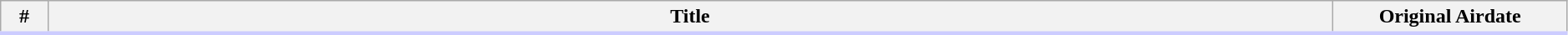<table class="wikitable" width="99%">
<tr style="border-bottom:3px solid #CCF">
<th width="3%">#</th>
<th>Title</th>
<th width="15%">Original Airdate<br>





























</th>
</tr>
</table>
